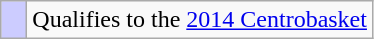<table class="wikitable">
<tr>
<td width=10px bgcolor=#ccccff></td>
<td>Qualifies to the <a href='#'>2014 Centrobasket</a></td>
</tr>
</table>
